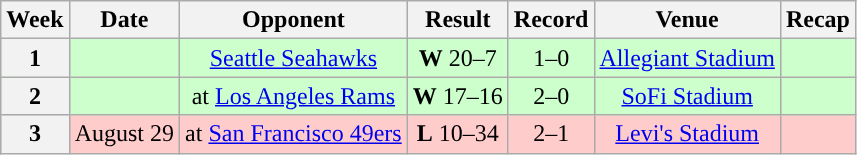<table class="wikitable" style="text-align:center">
<tr>
<th>Week</th>
<th>Date</th>
<th>Opponent</th>
<th>Result</th>
<th>Record</th>
<th>Venue</th>
<th>Recap</th>
</tr>
<tr style="background:#cfc">
<th>1</th>
<td></td>
<td><a href='#'>Seattle Seahawks</a></td>
<td><strong>W</strong> 20–7</td>
<td>1–0</td>
<td><a href='#'>Allegiant Stadium</a></td>
<td></td>
</tr>
<tr style="background:#cfc">
<th>2</th>
<td></td>
<td>at <a href='#'>Los Angeles Rams</a></td>
<td><strong>W</strong> 17–16</td>
<td>2–0</td>
<td><a href='#'>SoFi Stadium</a></td>
<td></td>
</tr>
<tr style="background:#fcc">
<th>3</th>
<td>August 29</td>
<td>at <a href='#'>San Francisco 49ers</a></td>
<td><strong>L</strong> 10–34</td>
<td>2–1</td>
<td><a href='#'>Levi's Stadium</a></td>
<td></td>
</tr>
</table>
